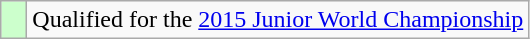<table class="wikitable" style="text-align: left;">
<tr>
<td width=10px bgcolor=#ccffcc></td>
<td>Qualified for the <a href='#'>2015 Junior World Championship</a></td>
</tr>
</table>
